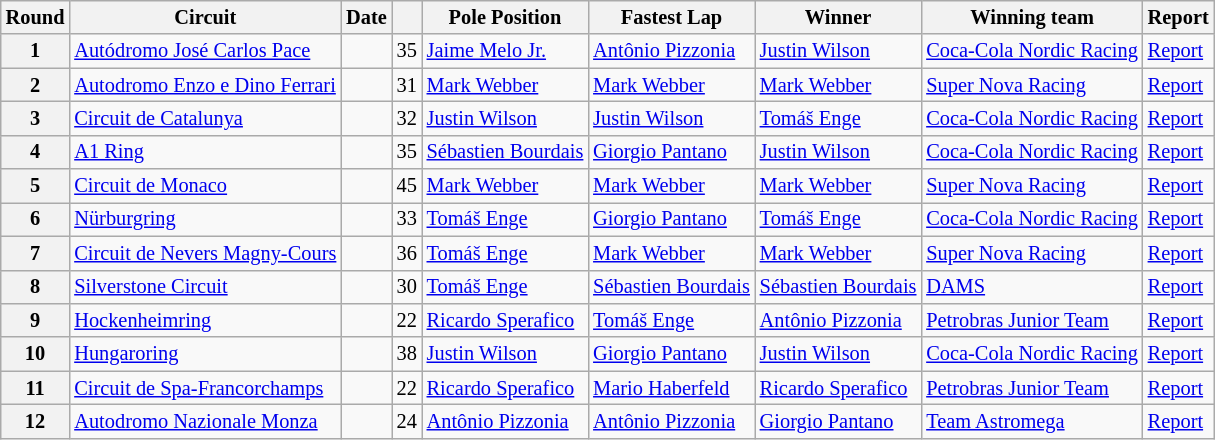<table class="wikitable sortable" style="font-size:85%">
<tr>
<th scope="col">Round</th>
<th scope="col">Circuit</th>
<th scope="col">Date</th>
<th scope="col"></th>
<th scope="col">Pole Position</th>
<th scope="col">Fastest Lap</th>
<th scope="col">Winner</th>
<th scope="col">Winning team</th>
<th scope="col">Report</th>
</tr>
<tr>
<th scope="row">1</th>
<td data-sort-value="AJC"> <a href='#'>Autódromo José Carlos Pace</a></td>
<td></td>
<td>35</td>
<td data-sort-value="MEL"> <a href='#'>Jaime Melo Jr.</a></td>
<td data-sort-value="PIZ"> <a href='#'>Antônio Pizzonia</a></td>
<td data-sort-value="WIL"> <a href='#'>Justin Wilson</a></td>
<td data-sort-value="COC"> <a href='#'>Coca-Cola Nordic Racing</a></td>
<td><a href='#'>Report</a></td>
</tr>
<tr>
<th scope="row">2</th>
<td data-sort-value="AED"> <a href='#'>Autodromo Enzo e Dino Ferrari</a></td>
<td></td>
<td>31</td>
<td data-sort-value="WEB"> <a href='#'>Mark Webber</a></td>
<td data-sort-value="WEB"> <a href='#'>Mark Webber</a></td>
<td data-sort-value="WEB"> <a href='#'>Mark Webber</a></td>
<td data-sort-value="SNR"> <a href='#'>Super Nova Racing</a></td>
<td><a href='#'>Report</a></td>
</tr>
<tr>
<th scope="row">3</th>
<td data-sort-value="CDC"> <a href='#'>Circuit de Catalunya</a></td>
<td></td>
<td>32</td>
<td data-sort-value="WIL"> <a href='#'>Justin Wilson</a></td>
<td data-sort-value="WIL"> <a href='#'>Justin Wilson</a></td>
<td data-sort-value="ENG"> <a href='#'>Tomáš Enge</a></td>
<td data-sort-value="COC"> <a href='#'>Coca-Cola Nordic Racing</a></td>
<td><a href='#'>Report</a></td>
</tr>
<tr>
<th scope="row">4</th>
<td data-sort-value="A1R"> <a href='#'>A1 Ring</a></td>
<td></td>
<td>35</td>
<td data-sort-value="BOU" nowrap> <a href='#'>Sébastien Bourdais</a></td>
<td data-sort-value="PAN"> <a href='#'>Giorgio Pantano</a></td>
<td data-sort-value="WIL"> <a href='#'>Justin Wilson</a></td>
<td data-sort-value="COC"> <a href='#'>Coca-Cola Nordic Racing</a></td>
<td><a href='#'>Report</a></td>
</tr>
<tr>
<th scope="row">5</th>
<td data-sort-value="CDM"> <a href='#'>Circuit de Monaco</a></td>
<td></td>
<td>45</td>
<td data-sort-value="WEB"> <a href='#'>Mark Webber</a></td>
<td data-sort-value="WEB"> <a href='#'>Mark Webber</a></td>
<td data-sort-value="WEB"> <a href='#'>Mark Webber</a></td>
<td data-sort-value="SNR"> <a href='#'>Super Nova Racing</a></td>
<td><a href='#'>Report</a></td>
</tr>
<tr>
<th scope="row">6</th>
<td data-sort-value="NUR"> <a href='#'>Nürburgring</a></td>
<td></td>
<td>33</td>
<td data-sort-value="ENG"> <a href='#'>Tomáš Enge</a></td>
<td data-sort-value="PAN"> <a href='#'>Giorgio Pantano</a></td>
<td data-sort-value="ENG"> <a href='#'>Tomáš Enge</a></td>
<td data-sort-value="COC"> <a href='#'>Coca-Cola Nordic Racing</a></td>
<td><a href='#'>Report</a></td>
</tr>
<tr>
<th scope="row">7</th>
<td data-sort-value="CNMC" nowrap> <a href='#'>Circuit de Nevers Magny-Cours</a></td>
<td></td>
<td>36</td>
<td data-sort-value="ENG"> <a href='#'>Tomáš Enge</a></td>
<td data-sort-value="WEB"> <a href='#'>Mark Webber</a></td>
<td data-sort-value="WEB"> <a href='#'>Mark Webber</a></td>
<td data-sort-value="SNR"> <a href='#'>Super Nova Racing</a></td>
<td><a href='#'>Report</a></td>
</tr>
<tr>
<th scope="row">8</th>
<td data-sort-value="SIL"> <a href='#'>Silverstone Circuit</a></td>
<td></td>
<td>30</td>
<td data-sort-value="ENG"> <a href='#'>Tomáš Enge</a></td>
<td data-sort-value="BOU" nowrap> <a href='#'>Sébastien Bourdais</a></td>
<td data-sort-value="BOU" nowrap> <a href='#'>Sébastien Bourdais</a></td>
<td data-sort-value="DAM"> <a href='#'>DAMS</a></td>
<td><a href='#'>Report</a></td>
</tr>
<tr>
<th scope="row">9</th>
<td data-sort-value="HOC"> <a href='#'>Hockenheimring</a></td>
<td></td>
<td>22</td>
<td data-sort-value="SPE"> <a href='#'>Ricardo Sperafico</a></td>
<td data-sort-value="ENG"> <a href='#'>Tomáš Enge</a></td>
<td data-sort-value="PIZ"> <a href='#'>Antônio Pizzonia</a></td>
<td data-sort-value="PET"> <a href='#'>Petrobras Junior Team</a></td>
<td><a href='#'>Report</a></td>
</tr>
<tr>
<th scope="row">10</th>
<td data-sort-value="HUN"> <a href='#'>Hungaroring</a></td>
<td></td>
<td>38</td>
<td data-sort-value="WIL"> <a href='#'>Justin Wilson</a></td>
<td data-sort-value="PAN"> <a href='#'>Giorgio Pantano</a></td>
<td data-sort-value="WIL"> <a href='#'>Justin Wilson</a></td>
<td data-sort-value="COC" nowrap> <a href='#'>Coca-Cola Nordic Racing</a></td>
<td><a href='#'>Report</a></td>
</tr>
<tr>
<th scope="row">11</th>
<td data-sort-value="CSF"> <a href='#'>Circuit de Spa-Francorchamps</a></td>
<td></td>
<td>22</td>
<td data-sort-value="SPE" nowrap> <a href='#'>Ricardo Sperafico</a></td>
<td data-sort-value="HAB" nowrap> <a href='#'>Mario Haberfeld</a></td>
<td data-sort-value="SPE" nowrap> <a href='#'>Ricardo Sperafico</a></td>
<td data-sort-value="PET" nowrap> <a href='#'>Petrobras Junior Team</a></td>
<td><a href='#'>Report</a></td>
</tr>
<tr>
<th scope="row">12</th>
<td data-sort-value="AZM"> <a href='#'>Autodromo Nazionale Monza</a></td>
<td nowrap></td>
<td>24</td>
<td data-sort-value="PIZ"> <a href='#'>Antônio Pizzonia</a></td>
<td data-sort-value="PIZ" nowrap> <a href='#'>Antônio Pizzonia</a></td>
<td data-sort-value="PAN"> <a href='#'>Giorgio Pantano</a></td>
<td data-sort-value="TEA"> <a href='#'>Team Astromega</a></td>
<td><a href='#'>Report</a></td>
</tr>
</table>
